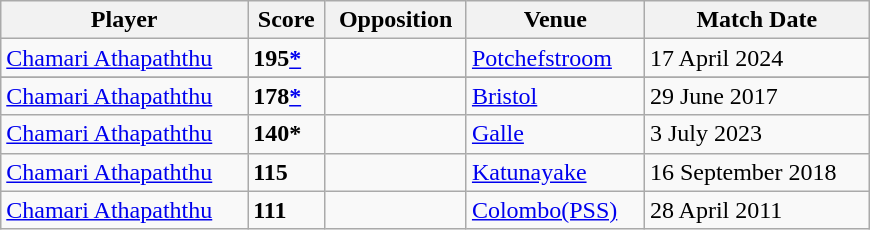<table class="wikitable" style=" width: 580px;">
<tr>
<th>Player</th>
<th>Score</th>
<th>Opposition</th>
<th>Venue</th>
<th>Match Date</th>
</tr>
<tr>
<td><a href='#'>Chamari Athapaththu</a></td>
<td><strong>195<a href='#'>*</a></strong></td>
<td></td>
<td><a href='#'>Potchefstroom</a></td>
<td>17 April 2024</td>
</tr>
<tr>
</tr>
<tr>
<td><a href='#'>Chamari Athapaththu</a></td>
<td><strong>178<a href='#'>*</a></strong></td>
<td></td>
<td><a href='#'>Bristol</a></td>
<td>29 June 2017</td>
</tr>
<tr>
<td><a href='#'>Chamari Athapaththu</a></td>
<td><strong>140*</strong></td>
<td></td>
<td><a href='#'>Galle</a></td>
<td>3 July 2023</td>
</tr>
<tr>
<td><a href='#'>Chamari Athapaththu</a></td>
<td><strong>115</strong></td>
<td></td>
<td><a href='#'>Katunayake</a></td>
<td>16 September 2018</td>
</tr>
<tr>
<td><a href='#'>Chamari Athapaththu</a></td>
<td><strong>111</strong></td>
<td></td>
<td><a href='#'>Colombo(PSS)</a></td>
<td>28 April 2011</td>
</tr>
</table>
